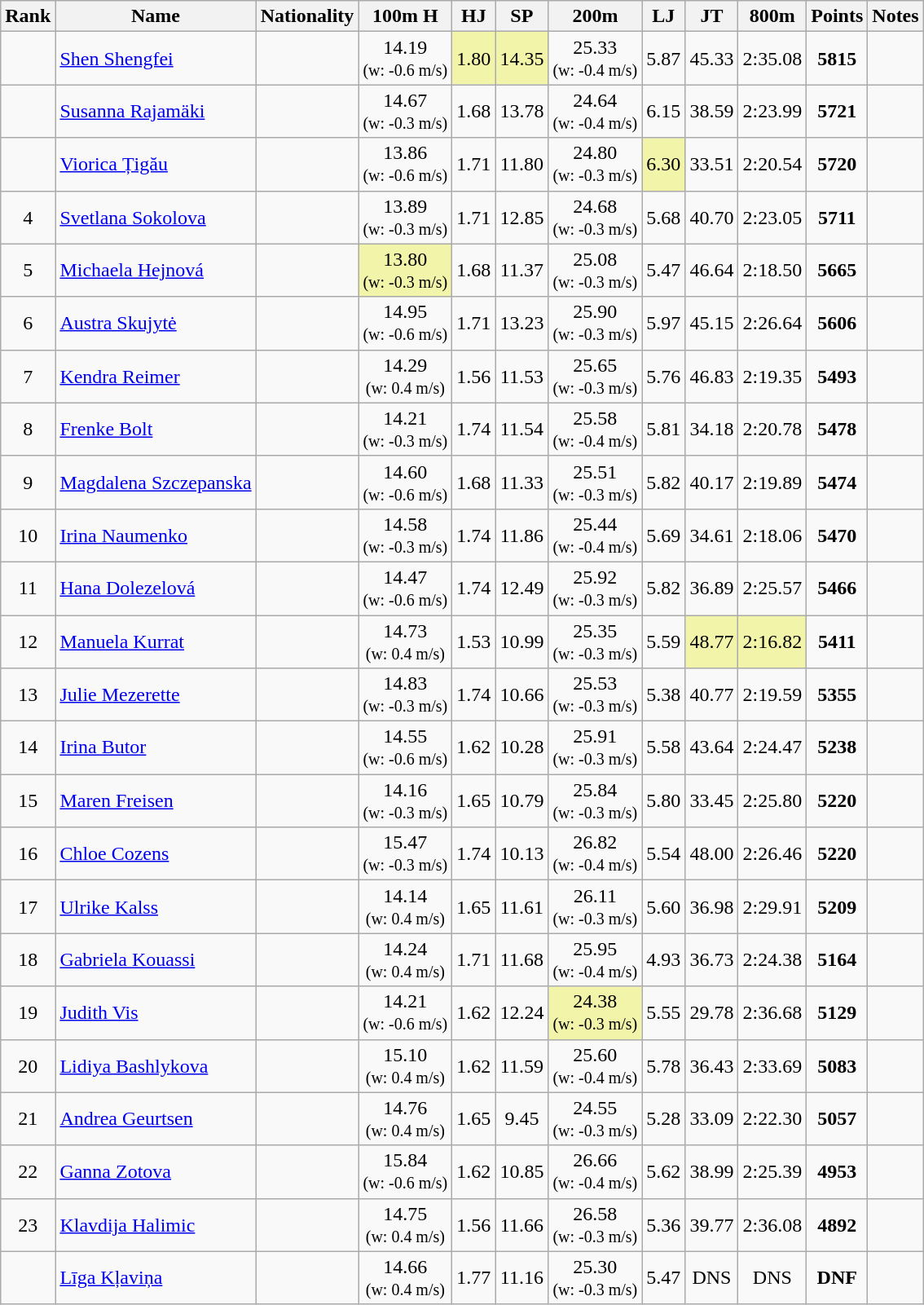<table class="wikitable sortable" style="text-align:center">
<tr>
<th>Rank</th>
<th>Name</th>
<th>Nationality</th>
<th>100m H</th>
<th>HJ</th>
<th>SP</th>
<th>200m</th>
<th>LJ</th>
<th>JT</th>
<th>800m</th>
<th>Points</th>
<th>Notes</th>
</tr>
<tr>
<td></td>
<td align=left><a href='#'>Shen Shengfei</a></td>
<td align=left></td>
<td>14.19<br><small>(w: -0.6 m/s)</small></td>
<td bgcolor=#F2F5A9>1.80</td>
<td bgcolor=#F2F5A9>14.35</td>
<td>25.33<br><small>(w: -0.4 m/s)</small></td>
<td>5.87</td>
<td>45.33</td>
<td>2:35.08</td>
<td><strong>5815</strong></td>
<td></td>
</tr>
<tr>
<td></td>
<td align=left><a href='#'>Susanna Rajamäki</a></td>
<td align=left></td>
<td>14.67<br><small>(w: -0.3 m/s)</small></td>
<td>1.68</td>
<td>13.78</td>
<td>24.64<br><small>(w: -0.4 m/s)</small></td>
<td>6.15</td>
<td>38.59</td>
<td>2:23.99</td>
<td><strong>5721</strong></td>
<td></td>
</tr>
<tr>
<td></td>
<td align=left><a href='#'>Viorica Țigău</a></td>
<td align=left></td>
<td>13.86<br><small>(w: -0.6 m/s)</small></td>
<td>1.71</td>
<td>11.80</td>
<td>24.80<br><small>(w: -0.3 m/s)</small></td>
<td bgcolor=#F2F5A9>6.30</td>
<td>33.51</td>
<td>2:20.54</td>
<td><strong>5720</strong></td>
<td></td>
</tr>
<tr>
<td>4</td>
<td align=left><a href='#'>Svetlana Sokolova</a></td>
<td align=left></td>
<td>13.89<br><small>(w: -0.3 m/s)</small></td>
<td>1.71</td>
<td>12.85</td>
<td>24.68<br><small>(w: -0.3 m/s)</small></td>
<td>5.68</td>
<td>40.70</td>
<td>2:23.05</td>
<td><strong>5711</strong></td>
<td></td>
</tr>
<tr>
<td>5</td>
<td align=left><a href='#'>Michaela Hejnová</a></td>
<td align=left></td>
<td bgcolor=#F2F5A9>13.80<br><small>(w: -0.3 m/s)</small></td>
<td>1.68</td>
<td>11.37</td>
<td>25.08<br><small>(w: -0.3 m/s)</small></td>
<td>5.47</td>
<td>46.64</td>
<td>2:18.50</td>
<td><strong>5665</strong></td>
<td></td>
</tr>
<tr>
<td>6</td>
<td align=left><a href='#'>Austra Skujytė</a></td>
<td align=left></td>
<td>14.95<br><small>(w: -0.6 m/s)</small></td>
<td>1.71</td>
<td>13.23</td>
<td>25.90<br><small>(w: -0.3 m/s)</small></td>
<td>5.97</td>
<td>45.15</td>
<td>2:26.64</td>
<td><strong>5606</strong></td>
<td></td>
</tr>
<tr>
<td>7</td>
<td align=left><a href='#'>Kendra Reimer</a></td>
<td align=left></td>
<td>14.29<br><small>(w: 0.4 m/s)</small></td>
<td>1.56</td>
<td>11.53</td>
<td>25.65<br><small>(w: -0.3 m/s)</small></td>
<td>5.76</td>
<td>46.83</td>
<td>2:19.35</td>
<td><strong>5493</strong></td>
<td></td>
</tr>
<tr>
<td>8</td>
<td align=left><a href='#'>Frenke Bolt</a></td>
<td align=left></td>
<td>14.21<br><small>(w: -0.3 m/s)</small></td>
<td>1.74</td>
<td>11.54</td>
<td>25.58<br><small>(w: -0.4 m/s)</small></td>
<td>5.81</td>
<td>34.18</td>
<td>2:20.78</td>
<td><strong>5478</strong></td>
<td></td>
</tr>
<tr>
<td>9</td>
<td align=left><a href='#'>Magdalena Szczepanska</a></td>
<td align=left></td>
<td>14.60<br><small>(w: -0.6 m/s)</small></td>
<td>1.68</td>
<td>11.33</td>
<td>25.51<br><small>(w: -0.3 m/s)</small></td>
<td>5.82</td>
<td>40.17</td>
<td>2:19.89</td>
<td><strong>5474</strong></td>
<td></td>
</tr>
<tr>
<td>10</td>
<td align=left><a href='#'>Irina Naumenko</a></td>
<td align=left></td>
<td>14.58<br><small>(w: -0.3 m/s)</small></td>
<td>1.74</td>
<td>11.86</td>
<td>25.44<br><small>(w: -0.4 m/s)</small></td>
<td>5.69</td>
<td>34.61</td>
<td>2:18.06</td>
<td><strong>5470</strong></td>
<td></td>
</tr>
<tr>
<td>11</td>
<td align=left><a href='#'>Hana Dolezelová</a></td>
<td align=left></td>
<td>14.47<br><small>(w: -0.6 m/s)</small></td>
<td>1.74</td>
<td>12.49</td>
<td>25.92<br><small>(w: -0.3 m/s)</small></td>
<td>5.82</td>
<td>36.89</td>
<td>2:25.57</td>
<td><strong>5466</strong></td>
<td></td>
</tr>
<tr>
<td>12</td>
<td align=left><a href='#'>Manuela Kurrat</a></td>
<td align=left></td>
<td>14.73<br><small>(w: 0.4 m/s)</small></td>
<td>1.53</td>
<td>10.99</td>
<td>25.35<br><small>(w: -0.3 m/s)</small></td>
<td>5.59</td>
<td bgcolor=#F2F5A9>48.77</td>
<td bgcolor=#F2F5A9>2:16.82</td>
<td><strong>5411</strong></td>
<td></td>
</tr>
<tr>
<td>13</td>
<td align=left><a href='#'>Julie Mezerette</a></td>
<td align=left></td>
<td>14.83<br><small>(w: -0.3 m/s)</small></td>
<td>1.74</td>
<td>10.66</td>
<td>25.53<br><small>(w: -0.3 m/s)</small></td>
<td>5.38</td>
<td>40.77</td>
<td>2:19.59</td>
<td><strong>5355</strong></td>
<td></td>
</tr>
<tr>
<td>14</td>
<td align=left><a href='#'>Irina Butor</a></td>
<td align=left></td>
<td>14.55<br><small>(w: -0.6 m/s)</small></td>
<td>1.62</td>
<td>10.28</td>
<td>25.91<br><small>(w: -0.3 m/s)</small></td>
<td>5.58</td>
<td>43.64</td>
<td>2:24.47</td>
<td><strong>5238</strong></td>
<td></td>
</tr>
<tr>
<td>15</td>
<td align=left><a href='#'>Maren Freisen</a></td>
<td align=left></td>
<td>14.16<br><small>(w: -0.3 m/s)</small></td>
<td>1.65</td>
<td>10.79</td>
<td>25.84<br><small>(w: -0.3 m/s)</small></td>
<td>5.80</td>
<td>33.45</td>
<td>2:25.80</td>
<td><strong>5220</strong></td>
<td></td>
</tr>
<tr>
<td>16</td>
<td align=left><a href='#'>Chloe Cozens</a></td>
<td align=left></td>
<td>15.47<br><small>(w: -0.3 m/s)</small></td>
<td>1.74</td>
<td>10.13</td>
<td>26.82<br><small>(w: -0.4 m/s)</small></td>
<td>5.54</td>
<td>48.00</td>
<td>2:26.46</td>
<td><strong>5220</strong></td>
<td></td>
</tr>
<tr>
<td>17</td>
<td align=left><a href='#'>Ulrike Kalss</a></td>
<td align=left></td>
<td>14.14<br><small>(w: 0.4 m/s)</small></td>
<td>1.65</td>
<td>11.61</td>
<td>26.11<br><small>(w: -0.3 m/s)</small></td>
<td>5.60</td>
<td>36.98</td>
<td>2:29.91</td>
<td><strong>5209</strong></td>
<td></td>
</tr>
<tr>
<td>18</td>
<td align=left><a href='#'>Gabriela Kouassi</a></td>
<td align=left></td>
<td>14.24<br><small>(w: 0.4 m/s)</small></td>
<td>1.71</td>
<td>11.68</td>
<td>25.95<br><small>(w: -0.4 m/s)</small></td>
<td>4.93</td>
<td>36.73</td>
<td>2:24.38</td>
<td><strong>5164</strong></td>
<td></td>
</tr>
<tr>
<td>19</td>
<td align=left><a href='#'>Judith Vis</a></td>
<td align=left></td>
<td>14.21<br><small>(w: -0.6 m/s)</small></td>
<td>1.62</td>
<td>12.24</td>
<td bgcolor=#F2F5A9>24.38<br><small>(w: -0.3 m/s)</small></td>
<td>5.55</td>
<td>29.78</td>
<td>2:36.68</td>
<td><strong>5129</strong></td>
<td></td>
</tr>
<tr>
<td>20</td>
<td align=left><a href='#'>Lidiya Bashlykova</a></td>
<td align=left></td>
<td>15.10<br><small>(w: 0.4 m/s)</small></td>
<td>1.62</td>
<td>11.59</td>
<td>25.60<br><small>(w: -0.4 m/s)</small></td>
<td>5.78</td>
<td>36.43</td>
<td>2:33.69</td>
<td><strong>5083</strong></td>
<td></td>
</tr>
<tr>
<td>21</td>
<td align=left><a href='#'>Andrea Geurtsen</a></td>
<td align=left></td>
<td>14.76<br><small>(w: 0.4 m/s)</small></td>
<td>1.65</td>
<td>9.45</td>
<td>24.55<br><small>(w: -0.3 m/s)</small></td>
<td>5.28</td>
<td>33.09</td>
<td>2:22.30</td>
<td><strong>5057</strong></td>
<td></td>
</tr>
<tr>
<td>22</td>
<td align=left><a href='#'>Ganna Zotova</a></td>
<td align=left></td>
<td>15.84<br><small>(w: -0.6 m/s)</small></td>
<td>1.62</td>
<td>10.85</td>
<td>26.66<br><small>(w: -0.4 m/s)</small></td>
<td>5.62</td>
<td>38.99</td>
<td>2:25.39</td>
<td><strong>4953</strong></td>
<td></td>
</tr>
<tr>
<td>23</td>
<td align=left><a href='#'>Klavdija Halimic</a></td>
<td align=left></td>
<td>14.75<br><small>(w: 0.4 m/s)</small></td>
<td>1.56</td>
<td>11.66</td>
<td>26.58<br><small>(w: -0.3 m/s)</small></td>
<td>5.36</td>
<td>39.77</td>
<td>2:36.08</td>
<td><strong>4892</strong></td>
<td></td>
</tr>
<tr>
<td></td>
<td align=left><a href='#'>Līga Kļaviņa</a></td>
<td align=left></td>
<td>14.66<br><small>(w: 0.4 m/s)</small></td>
<td>1.77</td>
<td>11.16</td>
<td>25.30<br><small>(w: -0.3 m/s)</small></td>
<td>5.47</td>
<td>DNS</td>
<td>DNS</td>
<td><strong>DNF</strong></td>
<td></td>
</tr>
</table>
